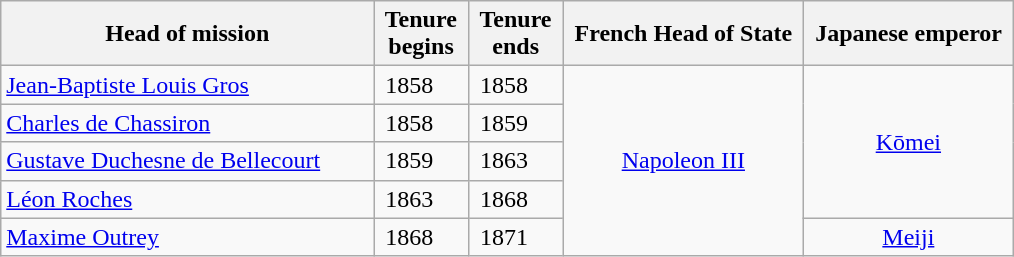<table class="wikitable">
<tr>
<th>Head of mission</th>
<th> Tenure <br> begins</th>
<th> Tenure <br> ends</th>
<th> French Head of State </th>
<th> Japanese emperor </th>
</tr>
<tr>
<td><a href='#'>Jean-Baptiste Louis Gros</a></td>
<td> 1858</td>
<td> 1858</td>
<td rowspan="5" style="text-align:center;"><a href='#'>Napoleon III</a></td>
<td rowspan="4" style="text-align:center;"><a href='#'>Kōmei</a></td>
</tr>
<tr>
<td><a href='#'>Charles de Chassiron</a>    </td>
<td> 1858</td>
<td> 1859</td>
</tr>
<tr>
<td><a href='#'>Gustave Duchesne de Bellecourt</a>        </td>
<td> 1859</td>
<td> 1863</td>
</tr>
<tr>
<td><a href='#'>Léon Roches</a></td>
<td> 1863</td>
<td> 1868</td>
</tr>
<tr>
<td><a href='#'>Maxime Outrey</a></td>
<td> 1868</td>
<td> 1871</td>
<td style="text-align:center;"><a href='#'>Meiji</a></td>
</tr>
</table>
